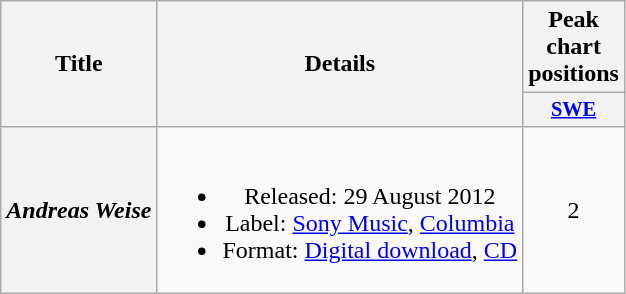<table class="wikitable plainrowheaders" style="text-align:center;">
<tr>
<th scope="col" rowspan="2">Title</th>
<th scope="col" rowspan="2">Details</th>
<th scope="col">Peak chart positions</th>
</tr>
<tr>
<th scope="col" style="width:3em;font-size:85%;"><a href='#'>SWE</a><br></th>
</tr>
<tr>
<th scope="row"><em>Andreas Weise</em></th>
<td><br><ul><li>Released: 29 August 2012</li><li>Label: <a href='#'>Sony Music</a>, <a href='#'>Columbia</a></li><li>Format: <a href='#'>Digital download</a>, <a href='#'>CD</a></li></ul></td>
<td>2</td>
</tr>
</table>
